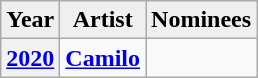<table class="wikitable sortable">
<tr>
<th style="background:#efefef;">Year</th>
<th style="background:#efefef;">Artist</th>
<th style="background:#efefef;" class="unsortable">Nominees</th>
</tr>
<tr>
<th scope="row"><a href='#'>2020</a></th>
<td><strong><a href='#'>Camilo</a></strong></td>
<td></td>
</tr>
</table>
